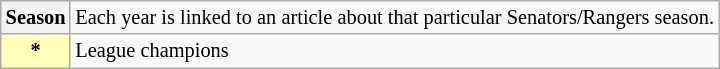<table class="wikitable plainrowheaders" style="font-size:85%">
<tr>
<th scope="row" style="text-align:center"><strong>Season</strong></th>
<td>Each year is linked to an article about that particular Senators/Rangers season.</td>
</tr>
<tr>
<th scope="row" col width="30px" style="text-align:center; background-color:#FFFFBB">*</th>
<td>League champions</td>
</tr>
</table>
